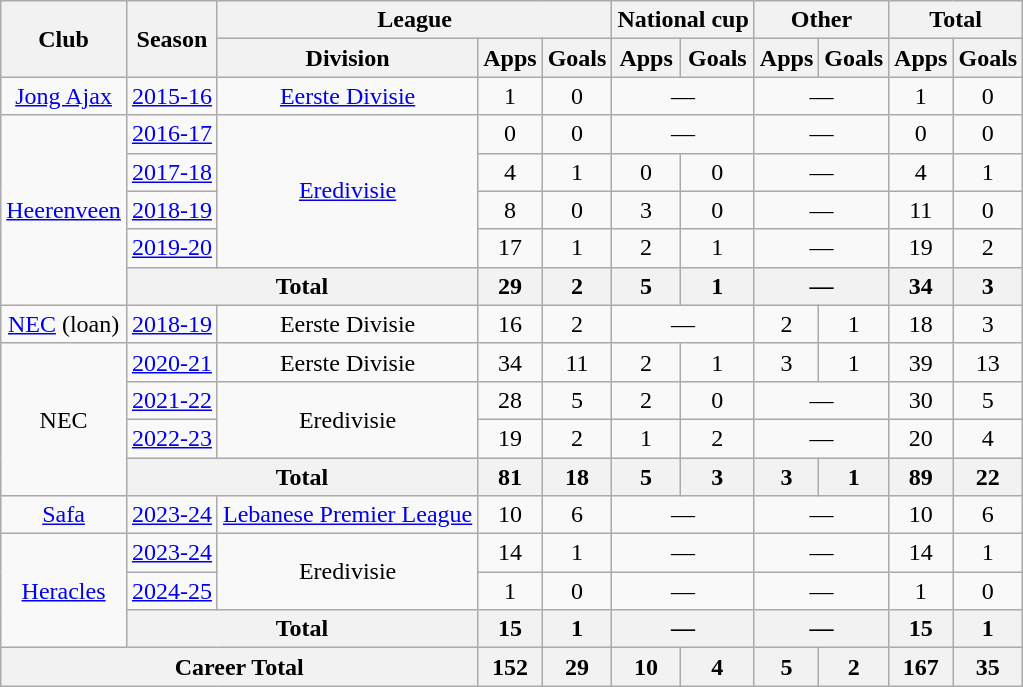<table class="wikitable" style="text-align: center;">
<tr>
<th rowspan="2">Club</th>
<th rowspan="2">Season</th>
<th colspan="3">League</th>
<th colspan="2">National cup</th>
<th colspan="2">Other</th>
<th colspan="2">Total</th>
</tr>
<tr>
<th>Division</th>
<th>Apps</th>
<th>Goals</th>
<th>Apps</th>
<th>Goals</th>
<th>Apps</th>
<th>Goals</th>
<th>Apps</th>
<th>Goals</th>
</tr>
<tr>
<td><a href='#'>Jong Ajax</a></td>
<td><a href='#'>2015-16</a></td>
<td><a href='#'>Eerste Divisie</a></td>
<td>1</td>
<td>0</td>
<td colspan="2">—</td>
<td colspan="2">—</td>
<td>1</td>
<td>0</td>
</tr>
<tr>
<td rowspan="5"><a href='#'>Heerenveen</a></td>
<td><a href='#'>2016-17</a></td>
<td rowspan="4"><a href='#'>Eredivisie</a></td>
<td>0</td>
<td>0</td>
<td colspan="2">—</td>
<td colspan="2">—</td>
<td>0</td>
<td>0</td>
</tr>
<tr>
<td><a href='#'>2017-18</a></td>
<td>4</td>
<td>1</td>
<td>0</td>
<td>0</td>
<td colspan="2">—</td>
<td>4</td>
<td>1</td>
</tr>
<tr>
<td><a href='#'>2018-19</a></td>
<td>8</td>
<td>0</td>
<td>3</td>
<td>0</td>
<td colspan="2">—</td>
<td>11</td>
<td>0</td>
</tr>
<tr>
<td><a href='#'>2019-20</a></td>
<td>17</td>
<td>1</td>
<td>2</td>
<td>1</td>
<td colspan="2">—</td>
<td>19</td>
<td>2</td>
</tr>
<tr>
<th colspan="2">Total</th>
<th>29</th>
<th>2</th>
<th>5</th>
<th>1</th>
<th colspan="2">—</th>
<th>34</th>
<th>3</th>
</tr>
<tr>
<td><a href='#'>NEC</a> (loan)</td>
<td><a href='#'>2018-19</a></td>
<td>Eerste Divisie</td>
<td>16</td>
<td>2</td>
<td colspan="2">—</td>
<td>2</td>
<td>1</td>
<td>18</td>
<td>3</td>
</tr>
<tr>
<td rowspan="4">NEC</td>
<td><a href='#'>2020-21</a></td>
<td>Eerste Divisie</td>
<td>34</td>
<td>11</td>
<td>2</td>
<td>1</td>
<td>3</td>
<td>1</td>
<td>39</td>
<td>13</td>
</tr>
<tr>
<td><a href='#'>2021-22</a></td>
<td rowspan="2">Eredivisie</td>
<td>28</td>
<td>5</td>
<td>2</td>
<td>0</td>
<td colspan="2">—</td>
<td>30</td>
<td>5</td>
</tr>
<tr>
<td><a href='#'>2022-23</a></td>
<td>19</td>
<td>2</td>
<td>1</td>
<td>2</td>
<td colspan="2">—</td>
<td>20</td>
<td>4</td>
</tr>
<tr>
<th colspan="2">Total</th>
<th>81</th>
<th>18</th>
<th>5</th>
<th>3</th>
<th>3</th>
<th>1</th>
<th>89</th>
<th>22</th>
</tr>
<tr>
<td><a href='#'>Safa</a></td>
<td><a href='#'>2023-24</a></td>
<td><a href='#'>Lebanese Premier League</a></td>
<td>10</td>
<td>6</td>
<td colspan="2">—</td>
<td colspan="2">—</td>
<td>10</td>
<td>6</td>
</tr>
<tr>
<td rowspan="3"><a href='#'>Heracles</a></td>
<td><a href='#'>2023-24</a></td>
<td rowspan="2">Eredivisie</td>
<td>14</td>
<td>1</td>
<td colspan="2">—</td>
<td colspan="2">—</td>
<td>14</td>
<td>1</td>
</tr>
<tr>
<td><a href='#'>2024-25</a></td>
<td>1</td>
<td>0</td>
<td colspan="2">—</td>
<td colspan="2">—</td>
<td>1</td>
<td>0</td>
</tr>
<tr>
<th colspan="2">Total</th>
<th>15</th>
<th>1</th>
<th colspan="2">—</th>
<th colspan="2">—</th>
<th>15</th>
<th>1</th>
</tr>
<tr>
<th colspan="3">Career Total</th>
<th>152</th>
<th>29</th>
<th>10</th>
<th>4</th>
<th>5</th>
<th>2</th>
<th>167</th>
<th>35</th>
</tr>
</table>
